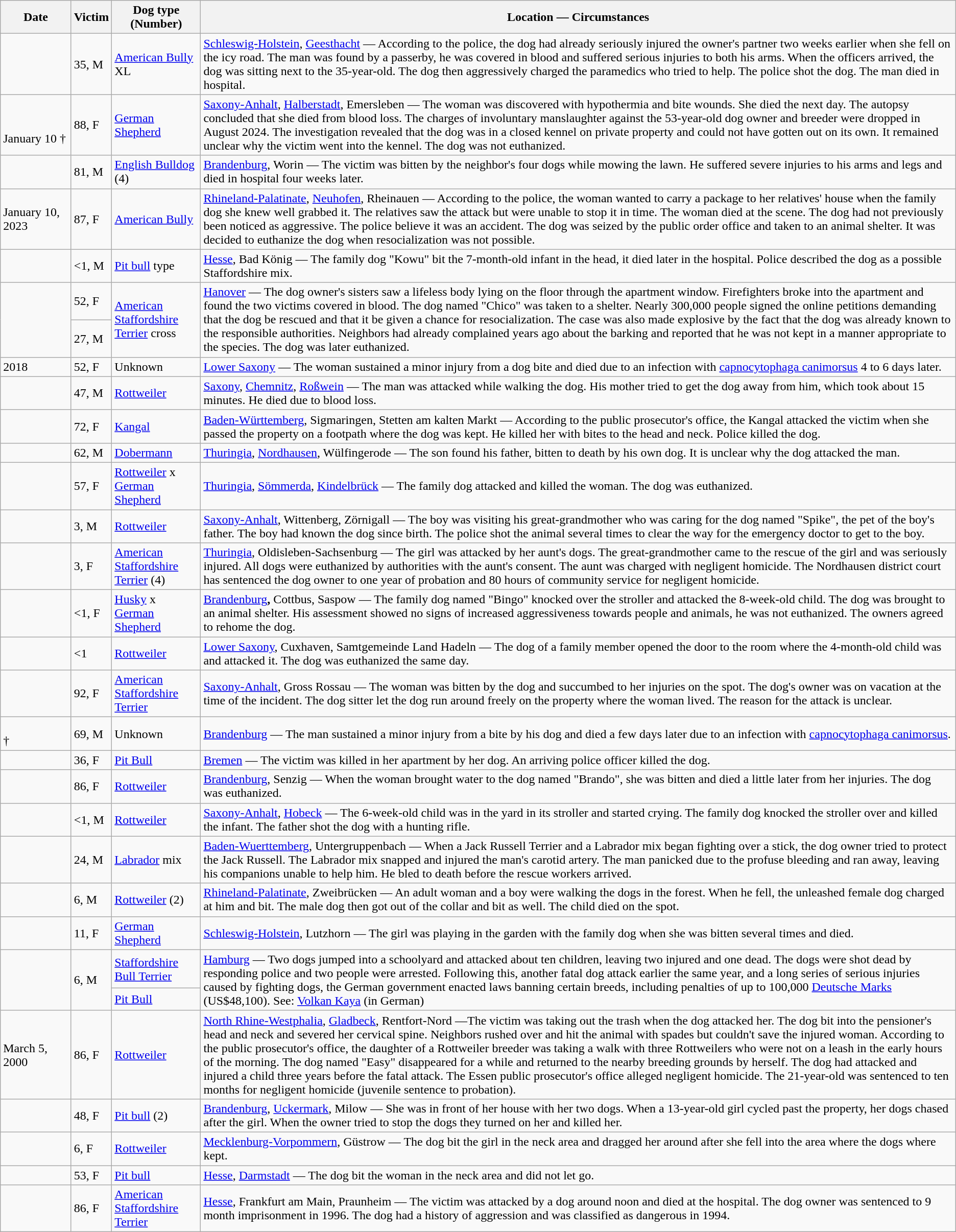<table class="wikitable sortable">
<tr>
<th width="85">Date</th>
<th>Victim</th>
<th>Dog type (Number)</th>
<th>Location — Circumstances</th>
</tr>
<tr>
<td></td>
<td>35, M</td>
<td><a href='#'>American Bully</a> XL</td>
<td><a href='#'>Schleswig-Holstein</a>, <a href='#'>Geesthacht</a> — According to the police, the dog had already seriously injured the owner's partner two weeks earlier when she fell on the icy road. The man was found by a passerby, he was covered in blood and suffered serious injuries to both his arms. When the officers arrived, the dog was sitting next to the 35-year-old. The dog then aggressively charged the paramedics who tried to help. The police shot the dog. The man died in hospital.</td>
</tr>
<tr>
<td><br><br>January 10 †</td>
<td>88, F</td>
<td><a href='#'>German Shepherd</a></td>
<td><a href='#'>Saxony-Anhalt</a>, <a href='#'>Halberstadt</a>, Emersleben — The woman was discovered with hypothermia and bite wounds. She died the next day. The autopsy concluded that she died from blood loss. The charges of involuntary manslaughter against the 53-year-old dog owner and breeder were dropped in August 2024. The investigation revealed that the dog was in a closed kennel on private property and could not have gotten out on its own. It remained unclear why the victim went into the kennel. The dog was not euthanized.</td>
</tr>
<tr>
<td></td>
<td>81, M</td>
<td><a href='#'>English Bulldog</a> (4)</td>
<td><a href='#'>Brandenburg</a>, Worin — The victim was bitten by the neighbor's four dogs while mowing the lawn. He suffered severe injuries to his arms and legs and died in hospital four weeks later.</td>
</tr>
<tr>
<td>January 10, 2023</td>
<td>87, F</td>
<td><a href='#'>American Bully</a></td>
<td><a href='#'>Rhineland-Palatinate</a>, <a href='#'>Neuhofen</a>, Rheinauen — According to the police, the woman wanted to carry a package to her relatives' house when the family dog she knew well grabbed it. The relatives saw the attack but were unable to stop it in time. The woman died at the scene. The dog had not previously been noticed as aggressive. The police believe it was an accident. The dog was seized by the public order office and taken to an animal shelter. It was decided to euthanize the dog when resocialization was not possible.</td>
</tr>
<tr>
<td></td>
<td><1, M</td>
<td><a href='#'>Pit bull</a> type</td>
<td><a href='#'>Hesse</a>, Bad König — The family dog "Kowu" bit the 7-month-old infant in the head, it died later in the hospital. Police described the dog as a possible Staffordshire mix.</td>
</tr>
<tr>
<td rowspan="2"></td>
<td>52, F</td>
<td rowspan="2"><a href='#'>American Staffordshire Terrier</a> cross</td>
<td rowspan="2"><a href='#'>Hanover</a> — The dog owner's sisters saw a lifeless body lying on the floor through the apartment window. Firefighters broke into the apartment and found the two victims covered in blood. The dog named "Chico" was taken to a shelter. Nearly 300,000 people signed the online petitions demanding that the dog be rescued and that it be given a chance for resocialization. The case was also made explosive by the fact that the dog was already known to the responsible authorities. Neighbors had already complained years ago about the barking and reported that he was not kept in a manner appropriate to the species. The dog was later euthanized.</td>
</tr>
<tr>
<td>27, M</td>
</tr>
<tr>
<td>2018</td>
<td>52, F</td>
<td>Unknown</td>
<td><a href='#'>Lower Saxony</a> — The woman sustained a minor injury from a dog bite and died due to an infection with <a href='#'>capnocytophaga canimorsus</a> 4 to 6 days later.</td>
</tr>
<tr>
<td></td>
<td>47, M</td>
<td><a href='#'>Rottweiler</a></td>
<td><a href='#'>Saxony</a>, <a href='#'>Chemnitz</a>, <a href='#'>Roßwein</a> — The man was attacked while walking the dog. His mother tried to get the dog away from him, which took about 15 minutes. He died due to blood loss.</td>
</tr>
<tr>
<td></td>
<td>72, F</td>
<td><a href='#'>Kangal</a></td>
<td><a href='#'>Baden-Württemberg</a>, Sigmaringen, Stetten am kalten Markt — According to the public prosecutor's office, the Kangal attacked the victim when she passed the property on a footpath where the dog was kept. He killed her with bites to the head and neck. Police killed the dog.</td>
</tr>
<tr>
<td></td>
<td>62, M</td>
<td><a href='#'>Dobermann</a></td>
<td><a href='#'>Thuringia</a>, <a href='#'>Nordhausen</a>, Wülfingerode — The son found his father, bitten to death by his own dog. It is unclear why the dog attacked the man.</td>
</tr>
<tr>
<td></td>
<td>57, F</td>
<td><a href='#'>Rottweiler</a> x<br><a href='#'>German Shepherd</a></td>
<td><a href='#'>Thuringia</a>, <a href='#'>Sömmerda</a>, <a href='#'>Kindelbrück</a> — The family dog attacked and killed the woman. The dog was euthanized.</td>
</tr>
<tr>
<td></td>
<td>3, M</td>
<td><a href='#'>Rottweiler</a></td>
<td><a href='#'>Saxony-Anhalt</a>, Wittenberg, Zörnigall — The boy was visiting his great-grandmother who was caring for the dog named "Spike", the pet of the boy's father. The boy had known the dog since birth. The police shot the animal several times to clear the way for the emergency doctor to get to the boy.</td>
</tr>
<tr>
<td></td>
<td>3, F</td>
<td><a href='#'>American Staffordshire Terrier</a>  (4)</td>
<td><a href='#'>Thuringia</a>, Oldisleben-Sachsenburg — The girl was attacked by her aunt's dogs. The great-grandmother came to the rescue of the girl and was seriously injured. All dogs were euthanized by authorities with the aunt's consent. The aunt was charged with negligent homicide. The Nordhausen district court has sentenced the dog owner to one year of probation and 80 hours of community service for negligent homicide.</td>
</tr>
<tr>
<td></td>
<td><1, F</td>
<td><a href='#'>Husky</a> x <a href='#'>German Shepherd</a></td>
<td><a href='#'>Brandenburg</a><strong>,</strong> Cottbus, Saspow — The family dog named "Bingo" knocked over the stroller and attacked the 8-week-old child. The dog was brought to an animal shelter. His assessment showed no signs of increased aggressiveness towards people and animals, he was not euthanized. The owners agreed to rehome the dog.</td>
</tr>
<tr>
<td></td>
<td><1</td>
<td><a href='#'>Rottweiler</a></td>
<td><a href='#'>Lower Saxony</a>, Cuxhaven, Samtgemeinde Land Hadeln — The dog of a family member opened the door to the room where the 4-month-old child was and attacked it. The dog was euthanized the same day.</td>
</tr>
<tr>
<td></td>
<td>92, F</td>
<td><a href='#'>American Staffordshire Terrier</a></td>
<td><a href='#'>Saxony-Anhalt</a>, Gross Rossau — The woman was bitten by the dog and succumbed to her injuries on the spot. The dog's owner was on vacation at the time of the incident. The dog sitter let the dog run around freely on the property where the woman lived. The reason for the attack is unclear.</td>
</tr>
<tr>
<td><br> †</td>
<td>69, M</td>
<td>Unknown</td>
<td><a href='#'>Brandenburg</a> — The man sustained a minor injury from a bite by his dog and died a few days later due to an infection with <a href='#'>capnocytophaga canimorsus</a>.</td>
</tr>
<tr>
<td></td>
<td>36, F</td>
<td><a href='#'>Pit Bull</a></td>
<td><a href='#'>Bremen</a> — The victim was killed in her apartment by her dog. An arriving police officer killed the dog.</td>
</tr>
<tr>
<td></td>
<td>86, F</td>
<td><a href='#'>Rottweiler</a></td>
<td><a href='#'>Brandenburg</a>, Senzig — When the woman brought water to the dog named "Brando", she was bitten and died a little later from her injuries. The dog was euthanized.</td>
</tr>
<tr>
<td></td>
<td><1, M</td>
<td><a href='#'>Rottweiler</a></td>
<td><a href='#'>Saxony-Anhalt</a>, <a href='#'>Hobeck</a> — The 6-week-old child was in the yard in its stroller and started crying. The family dog knocked the stroller over and killed the infant. The father shot the dog with a hunting rifle.</td>
</tr>
<tr>
<td></td>
<td>24, M</td>
<td><a href='#'>Labrador</a> mix</td>
<td><a href='#'>Baden-Wuerttemberg</a>, Untergruppenbach — When a Jack Russell Terrier and a Labrador mix began fighting over a stick, the dog owner tried to protect the Jack Russell. The Labrador mix snapped and injured the man's carotid artery. The man panicked due to the profuse bleeding and ran away, leaving his companions unable to help him. He bled to death before the rescue workers arrived.</td>
</tr>
<tr>
<td></td>
<td>6, M</td>
<td><a href='#'>Rottweiler</a> (2)</td>
<td><a href='#'>Rhineland-Palatinate</a>, Zweibrücken — An adult woman and a boy were walking the dogs in the forest. When he fell, the unleashed female dog charged at him and bit. The male dog then got out of the collar and bit as well. The child died on the spot.</td>
</tr>
<tr>
<td></td>
<td>11, F</td>
<td><a href='#'>German Shepherd</a></td>
<td><a href='#'>Schleswig-Holstein</a>, Lutzhorn — The girl was playing in the garden with the family dog when she was bitten several times and died.</td>
</tr>
<tr>
<td rowspan="2"></td>
<td rowspan="2">6, M</td>
<td><a href='#'>Staffordshire Bull Terrier</a></td>
<td rowspan="2"><a href='#'>Hamburg</a> — Two dogs jumped into a schoolyard and attacked about ten children, leaving two injured and one dead. The dogs were shot dead by responding police and two people were arrested. Following this, another fatal dog attack earlier the same year, and a long series of serious injuries caused by fighting dogs, the German government enacted laws banning certain breeds, including penalties of up to 100,000 <a href='#'>Deutsche Marks</a> (US$48,100). See: <a href='#'>Volkan Kaya</a> (in German)</td>
</tr>
<tr>
<td><a href='#'>Pit Bull</a></td>
</tr>
<tr>
<td>March 5, 2000</td>
<td>86, F</td>
<td><a href='#'>Rottweiler</a></td>
<td><a href='#'>North Rhine-Westphalia</a>, <a href='#'>Gladbeck</a>, Rentfort-Nord —The victim was taking out the trash when the dog attacked her. The dog bit into the pensioner's head and neck and severed her cervical spine. Neighbors rushed over and hit the animal with spades but couldn't save the injured woman. According to the public prosecutor's office, the daughter of a Rottweiler breeder was taking a walk with three Rottweilers who were not on a leash in the early hours of the morning. The dog named "Easy" disappeared for a while and returned to the nearby breeding grounds by herself. The dog had attacked and injured a child three years before the fatal attack. The Essen public prosecutor's office alleged negligent homicide. The 21-year-old was sentenced to ten months for negligent homicide (juvenile sentence to probation).</td>
</tr>
<tr>
<td></td>
<td>48, F</td>
<td><a href='#'>Pit bull</a> (2)</td>
<td><a href='#'>Brandenburg</a>, <a href='#'>Uckermark</a>, Milow — She was in front of her house with her two dogs. When a 13-year-old girl cycled past the property, her dogs chased after the girl. When the owner tried to stop the dogs they turned on her and killed her.</td>
</tr>
<tr>
<td></td>
<td>6, F</td>
<td><a href='#'>Rottweiler</a></td>
<td><a href='#'>Mecklenburg-Vorpommern</a>, Güstrow — The dog bit the girl in the neck area and dragged her around after she fell into the area where the dogs where kept.</td>
</tr>
<tr>
<td></td>
<td>53, F</td>
<td><a href='#'>Pit bull</a></td>
<td><a href='#'>Hesse</a>, <a href='#'>Darmstadt</a> — The dog bit the woman in the neck area and did not let go.</td>
</tr>
<tr>
<td></td>
<td>86, F</td>
<td><a href='#'>American Staffordshire Terrier</a></td>
<td><a href='#'>Hesse</a>, Frankfurt am Main, Praunheim — The victim was attacked by a dog around noon and died at the hospital. The dog owner was sentenced to 9 month imprisonment in 1996. The dog had a history of aggression and was classified as dangerous in 1994.</td>
</tr>
</table>
